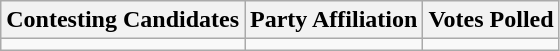<table class="wikitable sortable">
<tr>
<th>Contesting Candidates</th>
<th>Party Affiliation</th>
<th>Votes Polled</th>
</tr>
<tr>
<td></td>
<td></td>
<td></td>
</tr>
</table>
